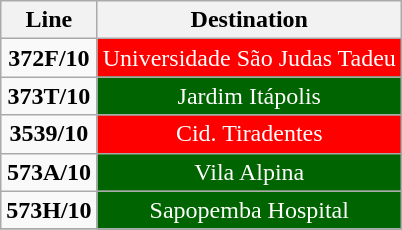<table class="wikitable">
<tr>
<th align="center">Line</th>
<th align="center">Destination</th>
</tr>
<tr>
<td align="center"><strong>372F/10</strong></td>
<td align="center" bgcolor="red" style="color:white">Universidade São Judas Tadeu</td>
</tr>
<tr>
<td align="center"><strong>373T/10</strong></td>
<td align="center" bgcolor="#006400" style="color:white">Jardim Itápolis</td>
</tr>
<tr>
<td align="center"><strong>3539/10</strong></td>
<td align="center" bgcolor="red" style="color:white">Cid. Tiradentes</td>
</tr>
<tr>
<td align="center"><strong>573A/10</strong></td>
<td align="center" bgcolor="#006400" style="color:white">Vila Alpina</td>
</tr>
<tr>
<td align="center"><strong>573H/10</strong></td>
<td align="center" bgcolor="#006400" style="color:white">Sapopemba Hospital</td>
</tr>
<tr>
</tr>
</table>
